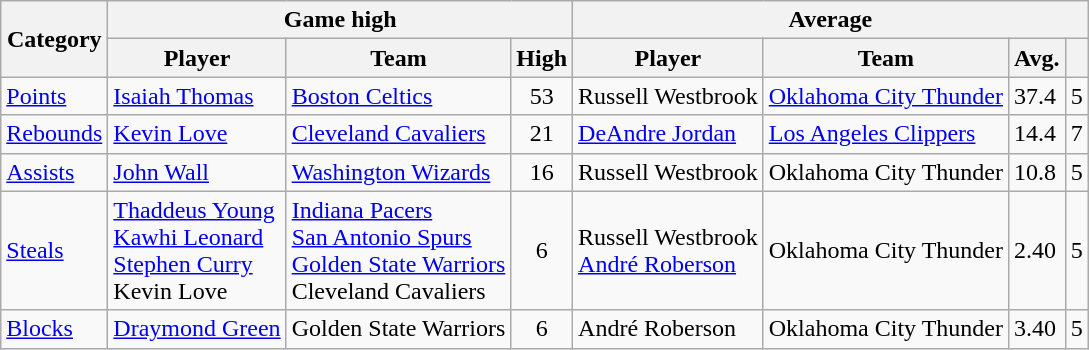<table class=wikitable style="text-align:left;">
<tr>
<th rowspan=2>Category</th>
<th colspan=3>Game high</th>
<th colspan=4>Average</th>
</tr>
<tr>
<th>Player</th>
<th>Team</th>
<th>High</th>
<th>Player</th>
<th>Team</th>
<th>Avg.</th>
<th></th>
</tr>
<tr>
<td><a href='#'>Points</a></td>
<td><a href='#'>Isaiah Thomas</a></td>
<td><a href='#'>Boston Celtics</a></td>
<td align=center>53</td>
<td>Russell Westbrook</td>
<td><a href='#'>Oklahoma City Thunder</a></td>
<td>37.4</td>
<td>5</td>
</tr>
<tr>
<td><a href='#'>Rebounds</a></td>
<td><a href='#'>Kevin Love</a></td>
<td><a href='#'>Cleveland Cavaliers</a></td>
<td align=center>21</td>
<td><a href='#'>DeAndre Jordan</a></td>
<td><a href='#'>Los Angeles Clippers</a></td>
<td>14.4</td>
<td>7</td>
</tr>
<tr>
<td><a href='#'>Assists</a></td>
<td><a href='#'>John Wall</a></td>
<td><a href='#'>Washington Wizards</a></td>
<td align=center>16</td>
<td>Russell Westbrook</td>
<td>Oklahoma City Thunder</td>
<td>10.8</td>
<td>5</td>
</tr>
<tr>
<td><a href='#'>Steals</a></td>
<td><a href='#'>Thaddeus Young</a><br><a href='#'>Kawhi Leonard</a><br><a href='#'>Stephen Curry</a><br>Kevin Love</td>
<td><a href='#'>Indiana Pacers</a><br><a href='#'>San Antonio Spurs</a><br><a href='#'>Golden State Warriors</a><br>Cleveland Cavaliers</td>
<td align=center>6</td>
<td>Russell Westbrook<br><a href='#'>André Roberson</a></td>
<td>Oklahoma City Thunder</td>
<td>2.40</td>
<td>5</td>
</tr>
<tr>
<td><a href='#'>Blocks</a></td>
<td><a href='#'>Draymond Green</a></td>
<td>Golden State Warriors</td>
<td align=center>6</td>
<td>André Roberson</td>
<td>Oklahoma City Thunder</td>
<td>3.40</td>
<td>5</td>
</tr>
</table>
